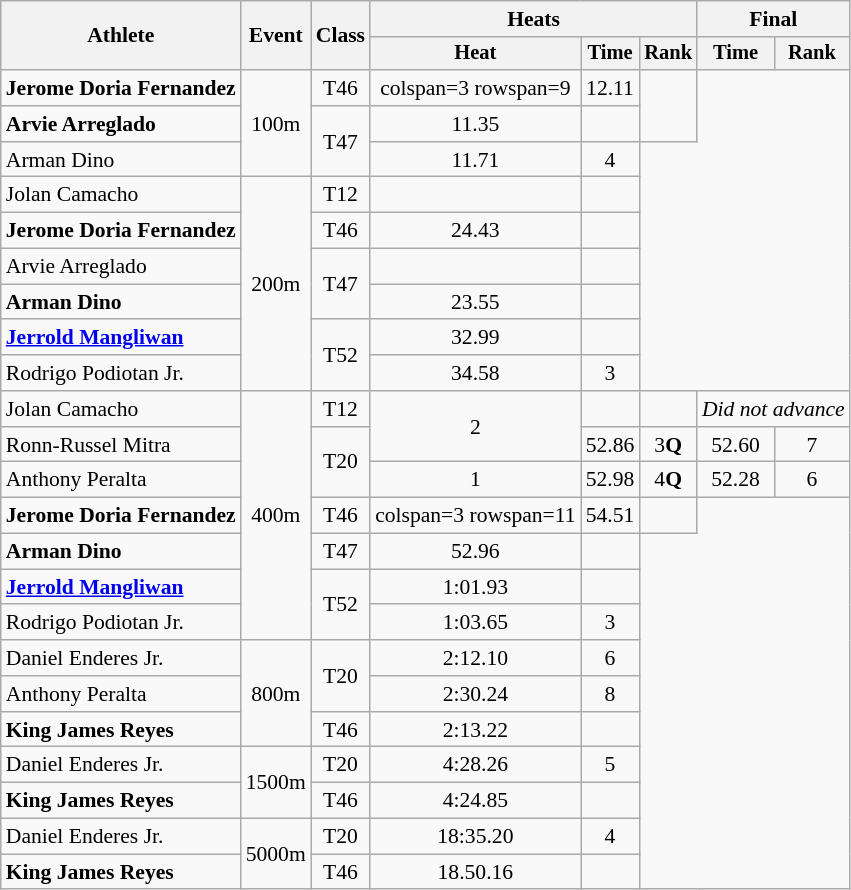<table class="wikitable" style="font-size:90%; text-align:center">
<tr>
<th rowspan=2>Athlete</th>
<th rowspan=2>Event</th>
<th rowspan=2>Class</th>
<th colspan=3>Heats</th>
<th colspan=2>Final</th>
</tr>
<tr style="font-size:95%">
<th>Heat</th>
<th>Time</th>
<th>Rank</th>
<th>Time</th>
<th>Rank</th>
</tr>
<tr align=center>
<td align=left><strong>Jerome Doria Fernandez</strong></td>
<td rowspan=3 align=center>100m</td>
<td align=center>T46</td>
<td>colspan=3 rowspan=9 </td>
<td>12.11</td>
<td rowspan=2></td>
</tr>
<tr align=center>
<td align=left><strong>Arvie Arreglado</strong></td>
<td rowspan=2 align=center>T47</td>
<td>11.35</td>
</tr>
<tr align=center>
<td align=left>Arman Dino</td>
<td>11.71</td>
<td>4</td>
</tr>
<tr align=center>
<td align=left>Jolan Camacho</td>
<td rowspan=6 align=center>200m</td>
<td align=center>T12</td>
<td><strong></strong></td>
<td></td>
</tr>
<tr align=center>
<td align=left><strong>Jerome Doria Fernandez</strong></td>
<td align=center>T46</td>
<td>24.43</td>
<td></td>
</tr>
<tr align=center>
<td align=left>Arvie Arreglado</td>
<td rowspan=2 align=center>T47</td>
<td><strong></strong></td>
<td></td>
</tr>
<tr align=center>
<td align=left><strong>Arman Dino</strong></td>
<td>23.55</td>
<td></td>
</tr>
<tr align=center>
<td align=left><strong><a href='#'>Jerrold Mangliwan</a></strong></td>
<td rowspan=2 align=center>T52</td>
<td>32.99</td>
<td></td>
</tr>
<tr align=center>
<td align=left>Rodrigo Podiotan Jr.</td>
<td>34.58</td>
<td>3</td>
</tr>
<tr align=center>
<td align=left>Jolan Camacho</td>
<td rowspan=7 align=center>400m</td>
<td align=center>T12</td>
<td rowspan=2>2</td>
<td><strong></strong></td>
<td></td>
<td colspan=2><em>Did not advance</em></td>
</tr>
<tr align=center>
<td align=left>Ronn-Russel Mitra</td>
<td rowspan=2 align=center>T20</td>
<td>52.86</td>
<td>3<strong>Q</strong></td>
<td>52.60</td>
<td>7</td>
</tr>
<tr align=center>
<td align=left>Anthony Peralta</td>
<td>1</td>
<td>52.98</td>
<td>4<strong>Q</strong></td>
<td>52.28</td>
<td>6</td>
</tr>
<tr align=center>
<td align=left><strong>Jerome Doria Fernandez</strong></td>
<td align=center>T46</td>
<td>colspan=3 rowspan=11 </td>
<td>54.51</td>
<td></td>
</tr>
<tr align=center>
<td align=left><strong>Arman Dino</strong></td>
<td align=center>T47</td>
<td>52.96</td>
<td></td>
</tr>
<tr align=center>
<td align=left><strong><a href='#'>Jerrold Mangliwan</a></strong></td>
<td rowspan=2 align=center>T52</td>
<td>1:01.93</td>
<td></td>
</tr>
<tr align=center>
<td align=left>Rodrigo Podiotan Jr.</td>
<td>1:03.65</td>
<td>3</td>
</tr>
<tr align=center>
<td align=left>Daniel Enderes Jr.</td>
<td rowspan=3 align=center>800m</td>
<td rowspan=2 align=center>T20</td>
<td>2:12.10</td>
<td>6</td>
</tr>
<tr align=center>
<td align=left>Anthony Peralta</td>
<td>2:30.24</td>
<td>8</td>
</tr>
<tr align=center>
<td align=left><strong>King James Reyes</strong></td>
<td align=center>T46</td>
<td>2:13.22</td>
<td></td>
</tr>
<tr align=center>
<td align=left>Daniel Enderes Jr.</td>
<td rowspan=2 align=center>1500m</td>
<td align=center>T20</td>
<td>4:28.26</td>
<td>5</td>
</tr>
<tr align=center>
<td align=left><strong>King James Reyes</strong></td>
<td align=center>T46</td>
<td>4:24.85</td>
<td></td>
</tr>
<tr align=center>
<td align=left>Daniel Enderes Jr.</td>
<td rowspan=2 align=center>5000m</td>
<td align=center>T20</td>
<td>18:35.20</td>
<td>4</td>
</tr>
<tr align=center>
<td align=left><strong>King James Reyes</strong></td>
<td align=center>T46</td>
<td>18.50.16</td>
<td></td>
</tr>
</table>
